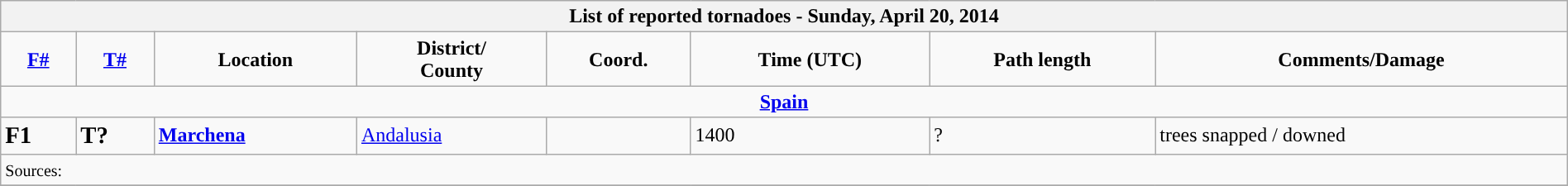<table class="wikitable collapsible" width="100%">
<tr>
<th colspan="8">List of reported tornadoes - Sunday, April 20, 2014</th>
</tr>
<tr>
<td style="text-align: center;"><strong><a href='#'>F#</a></strong></td>
<td style="text-align: center;"><strong><a href='#'>T#</a></strong></td>
<td style="text-align: center;"><strong>Location</strong></td>
<td style="text-align: center;"><strong>District/<br>County</strong></td>
<td style="text-align: center;"><strong>Coord.</strong></td>
<td style="text-align: center;"><strong>Time (UTC)</strong></td>
<td style="text-align: center;"><strong>Path length</strong></td>
<td style="text-align: center;"><strong>Comments/Damage</strong></td>
</tr>
<tr>
<td colspan="8" align=center><strong><a href='#'>Spain</a></strong></td>
</tr>
<tr>
<td><big><strong>F1</strong></big></td>
<td><big><strong>T?</strong></big></td>
<td><strong><a href='#'>Marchena</a></strong></td>
<td><a href='#'>Andalusia</a></td>
<td></td>
<td>1400</td>
<td>?</td>
<td>trees snapped / downed</td>
</tr>
<tr>
<td colspan="8"><small>Sources:</small></td>
</tr>
<tr>
</tr>
</table>
